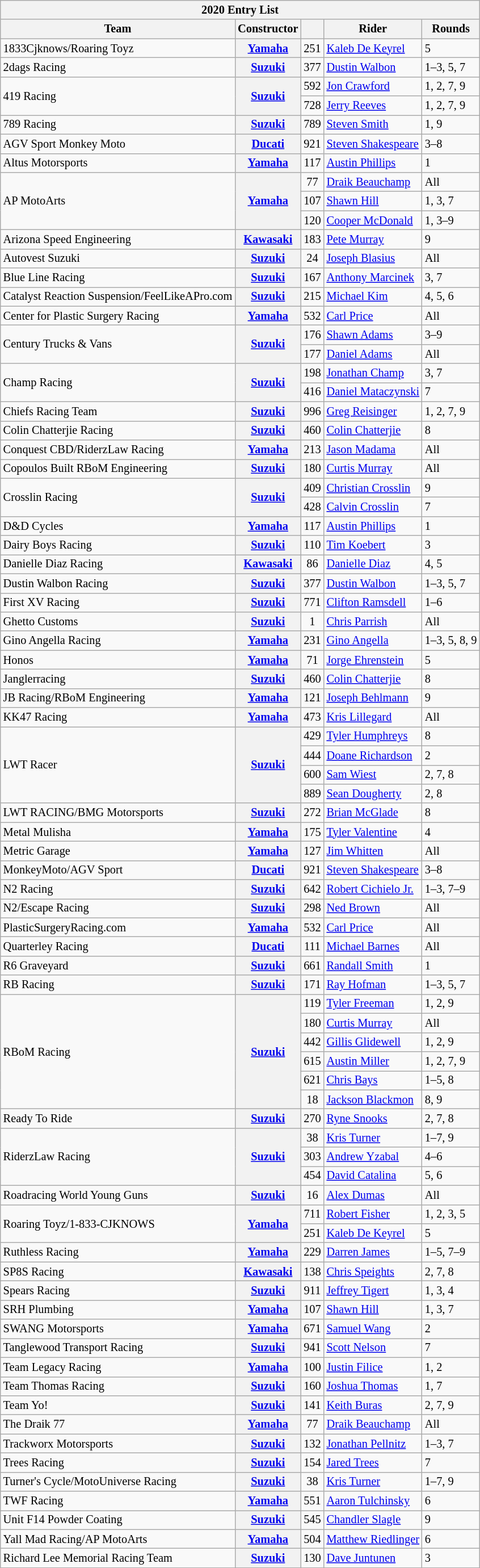<table class="wikitable" style="font-size: 85%;">
<tr>
<th colspan=5>2020 Entry List</th>
</tr>
<tr>
<th>Team</th>
<th>Constructor</th>
<th></th>
<th>Rider</th>
<th>Rounds</th>
</tr>
<tr>
<td>1833Cjknows/Roaring Toyz</td>
<th><a href='#'>Yamaha</a></th>
<td align=center>251</td>
<td align=left> <a href='#'>Kaleb De Keyrel</a></td>
<td>5</td>
</tr>
<tr>
<td>2dags Racing</td>
<th><a href='#'>Suzuki</a></th>
<td align=center>377</td>
<td align=left> <a href='#'>Dustin Walbon</a></td>
<td>1–3, 5, 7</td>
</tr>
<tr>
<td rowspan=2>419 Racing</td>
<th rowspan=2><a href='#'>Suzuki</a></th>
<td align=center>592</td>
<td align=left> <a href='#'>Jon Crawford</a></td>
<td>1, 2, 7, 9</td>
</tr>
<tr>
<td align=center>728</td>
<td align=left> <a href='#'>Jerry Reeves</a></td>
<td>1, 2, 7, 9</td>
</tr>
<tr>
<td>789 Racing</td>
<th><a href='#'>Suzuki</a></th>
<td align=center>789</td>
<td align=left> <a href='#'>Steven Smith</a></td>
<td>1, 9</td>
</tr>
<tr>
<td>AGV Sport Monkey Moto</td>
<th><a href='#'>Ducati</a></th>
<td align=center>921</td>
<td align=left> <a href='#'>Steven Shakespeare</a></td>
<td>3–8</td>
</tr>
<tr>
<td>Altus Motorsports</td>
<th><a href='#'>Yamaha</a></th>
<td align=center>117</td>
<td align=left> <a href='#'>Austin Phillips</a></td>
<td>1</td>
</tr>
<tr>
<td rowspan=3>AP MotoArts</td>
<th rowspan=3><a href='#'>Yamaha</a></th>
<td align=center>77</td>
<td align=left> <a href='#'>Draik Beauchamp</a></td>
<td>All</td>
</tr>
<tr>
<td align=center>107</td>
<td align=left> <a href='#'>Shawn Hill</a></td>
<td>1, 3, 7</td>
</tr>
<tr>
<td align=center>120</td>
<td align=left> <a href='#'>Cooper McDonald</a></td>
<td>1, 3–9</td>
</tr>
<tr>
<td>Arizona Speed Engineering</td>
<th><a href='#'>Kawasaki</a></th>
<td align=center>183</td>
<td align=left> <a href='#'>Pete Murray</a></td>
<td>9</td>
</tr>
<tr>
<td>Autovest Suzuki</td>
<th><a href='#'>Suzuki</a></th>
<td align=center>24</td>
<td align=left> <a href='#'>Joseph Blasius</a></td>
<td>All</td>
</tr>
<tr>
<td>Blue Line Racing</td>
<th><a href='#'>Suzuki</a></th>
<td align=center>167</td>
<td align=left> <a href='#'>Anthony Marcinek</a></td>
<td>3, 7</td>
</tr>
<tr>
<td>Catalyst Reaction Suspension/FeelLikeAPro.com</td>
<th><a href='#'>Suzuki</a></th>
<td align=center>215</td>
<td align=left> <a href='#'>Michael Kim</a></td>
<td>4, 5, 6</td>
</tr>
<tr>
<td>Center for Plastic Surgery Racing</td>
<th><a href='#'>Yamaha</a></th>
<td align=center>532</td>
<td align=left> <a href='#'>Carl Price</a></td>
<td>All</td>
</tr>
<tr>
<td rowspan=2>Century Trucks & Vans</td>
<th rowspan=2><a href='#'>Suzuki</a></th>
<td align=center>176</td>
<td align=left> <a href='#'>Shawn Adams</a></td>
<td>3–9</td>
</tr>
<tr>
<td align=center>177</td>
<td align=left> <a href='#'>Daniel Adams</a></td>
<td>All</td>
</tr>
<tr>
<td rowspan=2>Champ Racing</td>
<th rowspan=2><a href='#'>Suzuki</a></th>
<td align=center>198</td>
<td align=left> <a href='#'>Jonathan Champ</a></td>
<td>3, 7</td>
</tr>
<tr>
<td align=center>416</td>
<td align=left> <a href='#'>Daniel Mataczynski</a></td>
<td>7</td>
</tr>
<tr>
<td>Chiefs Racing Team</td>
<th><a href='#'>Suzuki</a></th>
<td align=center>996</td>
<td align=left> <a href='#'>Greg Reisinger</a></td>
<td>1, 2, 7, 9</td>
</tr>
<tr>
<td>Colin Chatterjie Racing</td>
<th><a href='#'>Suzuki</a></th>
<td align=center>460</td>
<td align=left> <a href='#'>Colin Chatterjie</a></td>
<td>8</td>
</tr>
<tr>
<td>Conquest CBD/RiderzLaw Racing</td>
<th><a href='#'>Yamaha</a></th>
<td align=center>213</td>
<td align=left> <a href='#'>Jason Madama</a></td>
<td>All</td>
</tr>
<tr>
<td>Copoulos Built RBoM Engineering</td>
<th><a href='#'>Suzuki</a></th>
<td align=center>180</td>
<td align=left> <a href='#'>Curtis Murray</a></td>
<td>All</td>
</tr>
<tr>
<td rowspan=2>Crosslin Racing</td>
<th rowspan=2><a href='#'>Suzuki</a></th>
<td align=center>409</td>
<td align=left> <a href='#'>Christian Crosslin</a></td>
<td>9</td>
</tr>
<tr>
<td align=center>428</td>
<td align=left> <a href='#'>Calvin Crosslin</a></td>
<td>7</td>
</tr>
<tr>
<td>D&D Cycles</td>
<th><a href='#'>Yamaha</a></th>
<td align=center>117</td>
<td align=left> <a href='#'>Austin Phillips</a></td>
<td>1</td>
</tr>
<tr>
<td>Dairy Boys Racing</td>
<th><a href='#'>Suzuki</a></th>
<td align=center>110</td>
<td align=left> <a href='#'>Tim Koebert</a></td>
<td>3</td>
</tr>
<tr>
<td>Danielle Diaz Racing</td>
<th><a href='#'>Kawasaki</a></th>
<td align=center>86</td>
<td align=left> <a href='#'>Danielle Diaz</a></td>
<td>4, 5</td>
</tr>
<tr>
<td>Dustin Walbon Racing</td>
<th><a href='#'>Suzuki</a></th>
<td align=center>377</td>
<td align=left> <a href='#'>Dustin Walbon</a></td>
<td>1–3, 5, 7</td>
</tr>
<tr>
<td>First XV Racing</td>
<th><a href='#'>Suzuki</a></th>
<td align=center>771</td>
<td align=left> <a href='#'>Clifton Ramsdell</a></td>
<td>1–6</td>
</tr>
<tr>
<td>Ghetto Customs</td>
<th><a href='#'>Suzuki</a></th>
<td align=center>1</td>
<td align=left> <a href='#'>Chris Parrish</a></td>
<td>All</td>
</tr>
<tr>
<td>Gino Angella Racing</td>
<th><a href='#'>Yamaha</a></th>
<td align=center>231</td>
<td align=left> <a href='#'>Gino Angella</a></td>
<td>1–3, 5, 8, 9</td>
</tr>
<tr>
<td>Honos</td>
<th><a href='#'>Yamaha</a></th>
<td align=center>71</td>
<td align=left> <a href='#'>Jorge Ehrenstein</a></td>
<td>5</td>
</tr>
<tr>
<td>Janglerracing</td>
<th><a href='#'>Suzuki</a></th>
<td align=center>460</td>
<td align=left> <a href='#'>Colin Chatterjie</a></td>
<td>8</td>
</tr>
<tr>
<td>JB Racing/RBoM Engineering</td>
<th><a href='#'>Yamaha</a></th>
<td align=center>121</td>
<td align=left> <a href='#'>Joseph Behlmann</a></td>
<td>9</td>
</tr>
<tr>
<td>KK47 Racing</td>
<th><a href='#'>Yamaha</a></th>
<td align=center>473</td>
<td align=left> <a href='#'>Kris Lillegard</a></td>
<td>All</td>
</tr>
<tr>
<td rowspan=4>LWT Racer</td>
<th rowspan=4><a href='#'>Suzuki</a></th>
<td align=center>429</td>
<td align=left> <a href='#'>Tyler Humphreys</a></td>
<td>8</td>
</tr>
<tr>
<td align=center>444</td>
<td align=left> <a href='#'>Doane Richardson</a></td>
<td>2</td>
</tr>
<tr>
<td align=center>600</td>
<td align=left> <a href='#'>Sam Wiest</a></td>
<td>2, 7, 8</td>
</tr>
<tr>
<td align=center>889</td>
<td align=left> <a href='#'>Sean Dougherty</a></td>
<td>2, 8</td>
</tr>
<tr>
<td>LWT RACING/BMG Motorsports</td>
<th><a href='#'>Suzuki</a></th>
<td align=center>272</td>
<td align=left> <a href='#'>Brian McGlade</a></td>
<td>8</td>
</tr>
<tr>
<td>Metal Mulisha</td>
<th><a href='#'>Yamaha</a></th>
<td align=center>175</td>
<td align=left> <a href='#'>Tyler Valentine</a></td>
<td>4</td>
</tr>
<tr>
<td>Metric Garage</td>
<th><a href='#'>Yamaha</a></th>
<td align=center>127</td>
<td align=left> <a href='#'>Jim Whitten</a></td>
<td>All</td>
</tr>
<tr>
<td>MonkeyMoto/AGV Sport</td>
<th><a href='#'>Ducati</a></th>
<td align=center>921</td>
<td align=left> <a href='#'>Steven Shakespeare</a></td>
<td>3–8</td>
</tr>
<tr>
<td>N2 Racing</td>
<th><a href='#'>Suzuki</a></th>
<td align=center>642</td>
<td align=left> <a href='#'>Robert Cichielo Jr.</a></td>
<td>1–3, 7–9</td>
</tr>
<tr>
<td>N2/Escape Racing</td>
<th><a href='#'>Suzuki</a></th>
<td align=center>298</td>
<td align=left> <a href='#'>Ned Brown</a></td>
<td>All</td>
</tr>
<tr>
<td>PlasticSurgeryRacing.com</td>
<th><a href='#'>Yamaha</a></th>
<td align=center>532</td>
<td align=left> <a href='#'>Carl Price</a></td>
<td>All</td>
</tr>
<tr>
<td>Quarterley Racing</td>
<th><a href='#'>Ducati</a></th>
<td align=center>111</td>
<td align=left> <a href='#'>Michael Barnes</a></td>
<td>All</td>
</tr>
<tr>
<td>R6 Graveyard</td>
<th><a href='#'>Suzuki</a></th>
<td align=center>661</td>
<td align=left> <a href='#'>Randall Smith</a></td>
<td>1</td>
</tr>
<tr>
<td>RB Racing</td>
<th><a href='#'>Suzuki</a></th>
<td align=center>171</td>
<td align=left> <a href='#'>Ray Hofman</a></td>
<td>1–3, 5, 7</td>
</tr>
<tr>
<td rowspan=6>RBoM Racing</td>
<th rowspan=6><a href='#'>Suzuki</a></th>
<td align=center>119</td>
<td align=left> <a href='#'>Tyler Freeman</a></td>
<td>1, 2, 9</td>
</tr>
<tr>
<td align=center>180</td>
<td align=left> <a href='#'>Curtis Murray</a></td>
<td>All</td>
</tr>
<tr>
<td align=center>442</td>
<td align=left> <a href='#'>Gillis Glidewell</a></td>
<td>1, 2, 9</td>
</tr>
<tr>
<td align=center>615</td>
<td align=left> <a href='#'>Austin Miller</a></td>
<td>1, 2, 7, 9</td>
</tr>
<tr>
<td align=center>621</td>
<td align=left> <a href='#'>Chris Bays</a></td>
<td>1–5, 8</td>
</tr>
<tr>
<td align=center>18</td>
<td align=left> <a href='#'>Jackson Blackmon</a></td>
<td>8, 9</td>
</tr>
<tr>
<td>Ready To Ride</td>
<th><a href='#'>Suzuki</a></th>
<td align=center>270</td>
<td align=left> <a href='#'>Ryne Snooks</a></td>
<td>2, 7, 8</td>
</tr>
<tr>
<td rowspan=3>RiderzLaw Racing</td>
<th rowspan=3><a href='#'>Suzuki</a></th>
<td align=center>38</td>
<td align=left> <a href='#'>Kris Turner</a></td>
<td>1–7, 9</td>
</tr>
<tr>
<td align=center>303</td>
<td align=left> <a href='#'>Andrew Yzabal</a></td>
<td>4–6</td>
</tr>
<tr>
<td align=center>454</td>
<td align=left> <a href='#'>David Catalina</a></td>
<td>5, 6</td>
</tr>
<tr>
<td>Roadracing World Young Guns</td>
<th><a href='#'>Suzuki</a></th>
<td align=center>16</td>
<td align=left> <a href='#'>Alex Dumas</a></td>
<td>All</td>
</tr>
<tr>
<td rowspan=2>Roaring Toyz/1-833-CJKNOWS</td>
<th rowspan=2><a href='#'>Yamaha</a></th>
<td align=center>711</td>
<td align=left> <a href='#'>Robert Fisher</a></td>
<td>1, 2, 3, 5</td>
</tr>
<tr>
<td align=center>251</td>
<td align=left> <a href='#'>Kaleb De Keyrel</a></td>
<td>5</td>
</tr>
<tr>
<td>Ruthless Racing</td>
<th><a href='#'>Yamaha</a></th>
<td align=center>229</td>
<td align=left> <a href='#'>Darren James</a></td>
<td>1–5, 7–9</td>
</tr>
<tr>
<td>SP8S Racing</td>
<th><a href='#'>Kawasaki</a></th>
<td align=center>138</td>
<td align=left> <a href='#'>Chris Speights</a></td>
<td>2, 7, 8</td>
</tr>
<tr>
<td>Spears Racing</td>
<th><a href='#'>Suzuki</a></th>
<td align=center>911</td>
<td align=left> <a href='#'>Jeffrey Tigert</a></td>
<td>1, 3, 4</td>
</tr>
<tr>
<td>SRH Plumbing</td>
<th><a href='#'>Yamaha</a></th>
<td align=center>107</td>
<td align=left> <a href='#'>Shawn Hill</a></td>
<td>1, 3, 7</td>
</tr>
<tr>
<td>SWANG Motorsports</td>
<th><a href='#'>Yamaha</a></th>
<td align=center>671</td>
<td align=left> <a href='#'>Samuel Wang</a></td>
<td>2</td>
</tr>
<tr>
<td>Tanglewood Transport Racing</td>
<th><a href='#'>Suzuki</a></th>
<td align=center>941</td>
<td align=left> <a href='#'>Scott Nelson</a></td>
<td>7</td>
</tr>
<tr>
<td>Team Legacy Racing</td>
<th><a href='#'>Yamaha</a></th>
<td align=center>100</td>
<td align=left> <a href='#'>Justin Filice</a></td>
<td>1, 2</td>
</tr>
<tr>
<td>Team Thomas Racing</td>
<th><a href='#'>Suzuki</a></th>
<td align=center>160</td>
<td align=left> <a href='#'>Joshua Thomas</a></td>
<td>1, 7</td>
</tr>
<tr>
<td>Team Yo!</td>
<th><a href='#'>Suzuki</a></th>
<td align=center>141</td>
<td align=left> <a href='#'>Keith Buras</a></td>
<td>2, 7, 9</td>
</tr>
<tr>
<td>The Draik 77</td>
<th><a href='#'>Yamaha</a></th>
<td align=center>77</td>
<td align=left> <a href='#'>Draik Beauchamp</a></td>
<td>All</td>
</tr>
<tr>
<td>Trackworx Motorsports</td>
<th><a href='#'>Suzuki</a></th>
<td align=center>132</td>
<td align=left> <a href='#'>Jonathan Pellnitz</a></td>
<td>1–3, 7</td>
</tr>
<tr>
<td>Trees Racing</td>
<th><a href='#'>Suzuki</a></th>
<td align=center>154</td>
<td align=left> <a href='#'>Jared Trees</a></td>
<td>7</td>
</tr>
<tr>
<td>Turner's Cycle/MotoUniverse Racing</td>
<th><a href='#'>Suzuki</a></th>
<td align=center>38</td>
<td align=left> <a href='#'>Kris Turner</a></td>
<td>1–7, 9</td>
</tr>
<tr>
<td>TWF Racing</td>
<th><a href='#'>Yamaha</a></th>
<td align=center>551</td>
<td align=left> <a href='#'>Aaron Tulchinsky</a></td>
<td>6</td>
</tr>
<tr>
<td>Unit F14 Powder Coating</td>
<th><a href='#'>Suzuki</a></th>
<td align=center>545</td>
<td align=left> <a href='#'>Chandler Slagle</a></td>
<td>9</td>
</tr>
<tr>
<td>Yall Mad Racing/AP MotoArts</td>
<th><a href='#'>Yamaha</a></th>
<td align=center>504</td>
<td align=left> <a href='#'>Matthew Riedlinger</a></td>
<td>6</td>
</tr>
<tr>
<td>Richard Lee Memorial Racing Team</td>
<th><a href='#'>Suzuki</a></th>
<td align=center>130</td>
<td align=left> <a href='#'>Dave Juntunen</a></td>
<td>3</td>
</tr>
<tr>
</tr>
</table>
